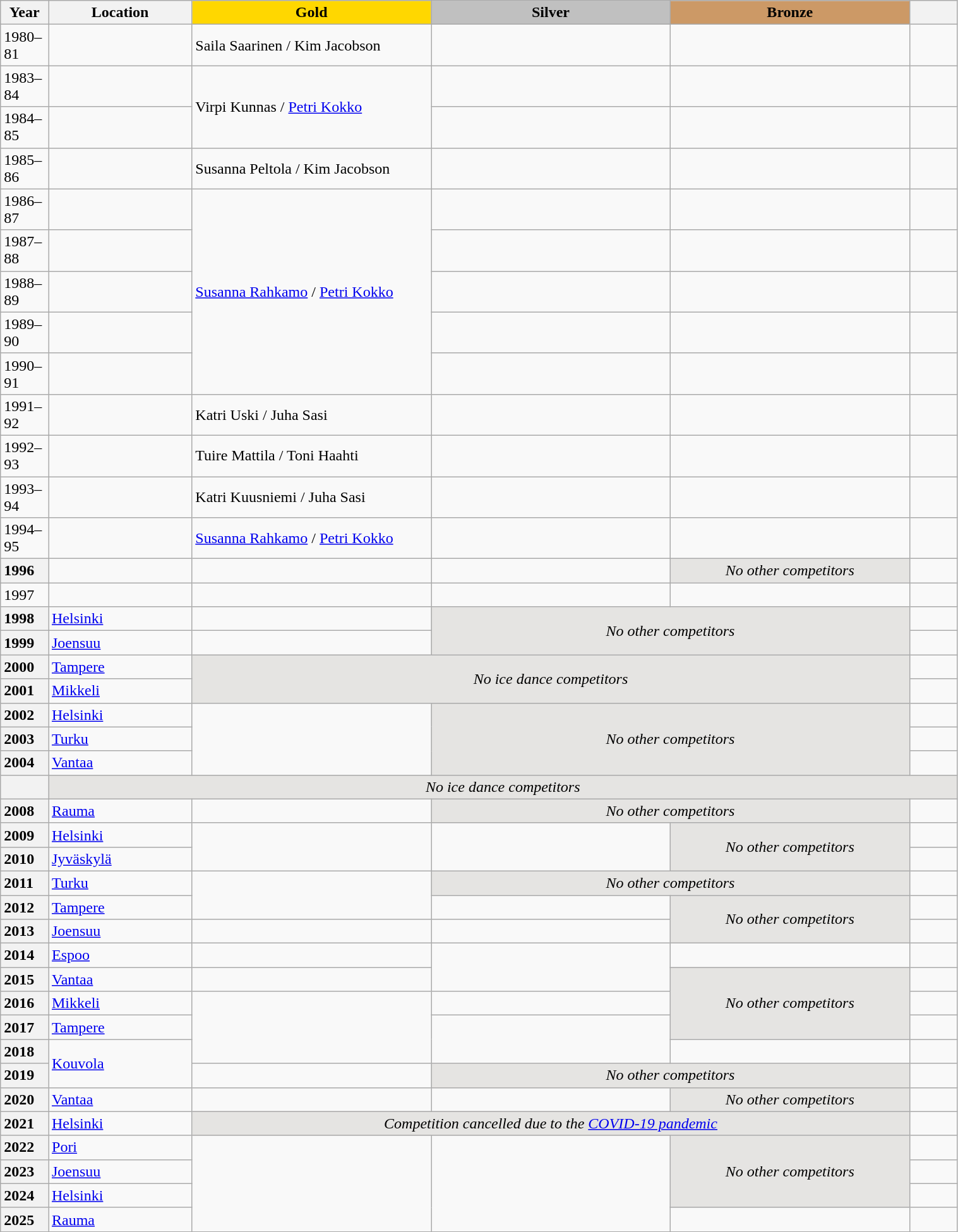<table class="wikitable unsortable" style="text-align:left; width:80%">
<tr>
<th scope="col" style="text-align:center; width:5%">Year</th>
<th scope="col" style="text-align:center; width:15%">Location</th>
<td scope="col" style="text-align:center; width:25%; background:gold"><strong>Gold</strong></td>
<td scope="col" style="text-align:center; width:25%; background:silver"><strong>Silver</strong></td>
<td scope="col" style="text-align:center; width:25%; background:#c96"><strong>Bronze</strong></td>
<th scope="col" style="text-align:center; width:5%"></th>
</tr>
<tr>
<td>1980–81</td>
<td></td>
<td>Saila Saarinen / Kim Jacobson</td>
<td></td>
<td></td>
<td></td>
</tr>
<tr>
<td>1983–84</td>
<td></td>
<td rowspan="2">Virpi Kunnas / <a href='#'>Petri Kokko</a></td>
<td></td>
<td></td>
<td></td>
</tr>
<tr>
<td>1984–85</td>
<td></td>
<td></td>
<td></td>
<td></td>
</tr>
<tr>
<td>1985–86</td>
<td></td>
<td>Susanna Peltola / Kim Jacobson</td>
<td></td>
<td></td>
<td></td>
</tr>
<tr>
<td>1986–87</td>
<td></td>
<td rowspan="5"><a href='#'>Susanna Rahkamo</a> / <a href='#'>Petri Kokko</a></td>
<td></td>
<td></td>
<td></td>
</tr>
<tr>
<td>1987–88</td>
<td></td>
<td></td>
<td></td>
<td></td>
</tr>
<tr>
<td>1988–89</td>
<td></td>
<td></td>
<td></td>
<td></td>
</tr>
<tr>
<td>1989–90</td>
<td></td>
<td></td>
<td></td>
<td></td>
</tr>
<tr>
<td>1990–91</td>
<td></td>
<td></td>
<td></td>
<td></td>
</tr>
<tr>
<td>1991–92</td>
<td></td>
<td>Katri Uski / Juha Sasi</td>
<td></td>
<td></td>
<td></td>
</tr>
<tr>
<td>1992–93</td>
<td></td>
<td>Tuire Mattila / Toni Haahti</td>
<td></td>
<td></td>
<td></td>
</tr>
<tr>
<td>1993–94</td>
<td></td>
<td>Katri Kuusniemi / Juha Sasi</td>
<td></td>
<td></td>
<td></td>
</tr>
<tr>
<td>1994–95</td>
<td></td>
<td><a href='#'>Susanna Rahkamo</a> / <a href='#'>Petri Kokko</a></td>
<td></td>
<td></td>
<td></td>
</tr>
<tr>
<th scope="row" style="text-align:left">1996</th>
<td></td>
<td></td>
<td></td>
<td bgcolor="e5e4e2" align="center"><em>No other competitors</em></td>
<td></td>
</tr>
<tr>
<td>1997</td>
<td></td>
<td></td>
<td></td>
<td></td>
<td></td>
</tr>
<tr>
<th scope="row" style="text-align:left">1998</th>
<td><a href='#'>Helsinki</a></td>
<td></td>
<td colspan="2" rowspan="2" bgcolor="e5e4e2" align="center"><em>No other competitors</em></td>
<td></td>
</tr>
<tr>
<th scope="row" style="text-align:left">1999</th>
<td><a href='#'>Joensuu</a></td>
<td></td>
<td></td>
</tr>
<tr>
<th scope="row" style="text-align:left">2000</th>
<td><a href='#'>Tampere</a></td>
<td colspan="3" rowspan="2" bgcolor="e5e4e2" align="center"><em>No ice dance competitors</em></td>
<td></td>
</tr>
<tr>
<th scope="row" style="text-align:left">2001</th>
<td><a href='#'>Mikkeli</a></td>
<td></td>
</tr>
<tr>
<th scope="row" style="text-align:left">2002</th>
<td><a href='#'>Helsinki</a></td>
<td rowspan="3"></td>
<td colspan="2" rowspan="3" bgcolor="e5e4e2" align="center"><em>No other competitors</em></td>
<td></td>
</tr>
<tr>
<th scope="row" style="text-align:left">2003</th>
<td><a href='#'>Turku</a></td>
<td></td>
</tr>
<tr>
<th scope="row" style="text-align:left">2004</th>
<td><a href='#'>Vantaa</a></td>
<td></td>
</tr>
<tr>
<th scope="row" style="text-align:left"></th>
<td colspan="5" bgcolor="e5e4e2" align="center"><em>No ice dance competitors</em></td>
</tr>
<tr>
<th scope="row" style="text-align:left">2008</th>
<td><a href='#'>Rauma</a></td>
<td></td>
<td colspan="2" bgcolor="e5e4e2" align="center"><em>No other competitors</em></td>
<td></td>
</tr>
<tr>
<th scope="row" style="text-align:left">2009</th>
<td><a href='#'>Helsinki</a></td>
<td rowspan="2"></td>
<td rowspan="2"></td>
<td rowspan="2" bgcolor="e5e4e2" align="center"><em>No other competitors</em></td>
<td></td>
</tr>
<tr>
<th scope="row" style="text-align:left">2010</th>
<td><a href='#'>Jyväskylä</a></td>
<td></td>
</tr>
<tr>
<th scope="row" style="text-align:left">2011</th>
<td><a href='#'>Turku</a></td>
<td rowspan="2"></td>
<td colspan=2 bgcolor="e5e4e2" align="center"><em>No other competitors</em></td>
<td></td>
</tr>
<tr>
<th scope="row" style="text-align:left">2012</th>
<td><a href='#'>Tampere</a></td>
<td></td>
<td rowspan="2" bgcolor="e5e4e2" align="center"><em>No other competitors</em></td>
<td></td>
</tr>
<tr>
<th scope="row" style="text-align:left">2013</th>
<td><a href='#'>Joensuu</a></td>
<td></td>
<td></td>
<td></td>
</tr>
<tr>
<th scope="row" style="text-align:left">2014</th>
<td><a href='#'>Espoo</a></td>
<td></td>
<td rowspan="2"></td>
<td></td>
<td></td>
</tr>
<tr>
<th scope="row" style="text-align:left">2015</th>
<td><a href='#'>Vantaa</a></td>
<td></td>
<td rowspan="3" bgcolor="e5e4e2" align="center"><em>No other competitors</em></td>
<td></td>
</tr>
<tr>
<th scope="row" style="text-align:left">2016</th>
<td><a href='#'>Mikkeli</a></td>
<td rowspan="3"></td>
<td></td>
<td></td>
</tr>
<tr>
<th scope="row" style="text-align:left">2017</th>
<td><a href='#'>Tampere</a></td>
<td rowspan="2"></td>
<td></td>
</tr>
<tr>
<th scope="row" style="text-align:left">2018</th>
<td rowspan="2"><a href='#'>Kouvola</a></td>
<td></td>
<td></td>
</tr>
<tr>
<th scope="row" style="text-align:left">2019</th>
<td></td>
<td colspan="2" bgcolor="e5e4e2" align="center"><em>No other competitors</em></td>
<td></td>
</tr>
<tr>
<th scope="row" style="text-align:left">2020</th>
<td><a href='#'>Vantaa</a></td>
<td></td>
<td></td>
<td bgcolor="e5e4e2" align="center"><em>No other competitors</em></td>
<td></td>
</tr>
<tr>
<th scope="row" style="text-align:left">2021</th>
<td><a href='#'>Helsinki</a></td>
<td colspan="3" bgcolor="e5e4e2" align="center"><em>Competition cancelled due to the <a href='#'>COVID-19 pandemic</a></em></td>
<td></td>
</tr>
<tr>
<th scope="row" style="text-align:left">2022</th>
<td><a href='#'>Pori</a></td>
<td rowspan="4"></td>
<td rowspan="4"></td>
<td rowspan="3" bgcolor="e5e4e2" align="center"><em>No other competitors</em></td>
<td></td>
</tr>
<tr>
<th scope="row" style="text-align:left">2023</th>
<td><a href='#'>Joensuu</a></td>
<td></td>
</tr>
<tr>
<th scope="row" style="text-align:left">2024</th>
<td><a href='#'>Helsinki</a></td>
<td></td>
</tr>
<tr>
<th scope="row" style="text-align:left">2025</th>
<td><a href='#'>Rauma</a></td>
<td></td>
<td></td>
</tr>
</table>
